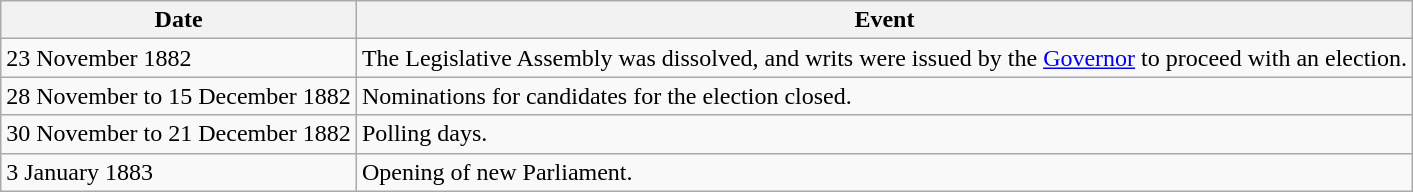<table class="wikitable">
<tr>
<th>Date</th>
<th>Event</th>
</tr>
<tr>
<td>23 November 1882</td>
<td>The Legislative Assembly was dissolved, and writs were issued by the <a href='#'>Governor</a> to proceed with an election.</td>
</tr>
<tr>
<td>28 November to 15 December 1882</td>
<td>Nominations for candidates for the election closed.</td>
</tr>
<tr>
<td>30 November to 21 December 1882</td>
<td>Polling days.</td>
</tr>
<tr>
<td>3 January 1883</td>
<td>Opening of new Parliament.</td>
</tr>
</table>
